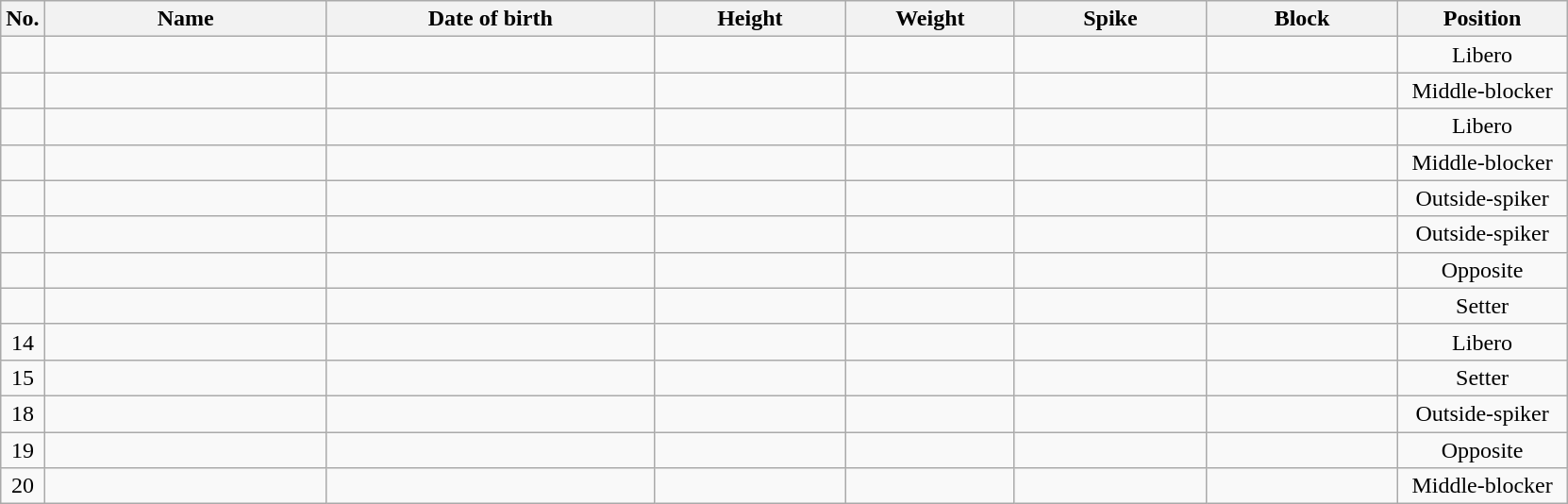<table class="wikitable sortable" style="font-size:100%; text-align:center;">
<tr>
<th>No.</th>
<th style="width:12em">Name</th>
<th style="width:14em">Date of birth</th>
<th style="width:8em">Height</th>
<th style="width:7em">Weight</th>
<th style="width:8em">Spike</th>
<th style="width:8em">Block</th>
<th style="width:7em">Position</th>
</tr>
<tr>
<td></td>
<td align=left> </td>
<td align=right></td>
<td></td>
<td></td>
<td></td>
<td></td>
<td>Libero</td>
</tr>
<tr>
<td></td>
<td align=left> </td>
<td align=right></td>
<td></td>
<td></td>
<td></td>
<td></td>
<td>Middle-blocker</td>
</tr>
<tr>
<td></td>
<td align=left> </td>
<td align=right></td>
<td></td>
<td></td>
<td></td>
<td></td>
<td>Libero</td>
</tr>
<tr>
<td></td>
<td align=left> </td>
<td align=right></td>
<td></td>
<td></td>
<td></td>
<td></td>
<td>Middle-blocker</td>
</tr>
<tr>
<td></td>
<td align=left> </td>
<td align=right></td>
<td></td>
<td></td>
<td></td>
<td></td>
<td>Outside-spiker</td>
</tr>
<tr>
<td></td>
<td align=left> </td>
<td align=right></td>
<td></td>
<td></td>
<td></td>
<td></td>
<td>Outside-spiker</td>
</tr>
<tr>
<td></td>
<td align=left> </td>
<td align=right></td>
<td></td>
<td></td>
<td></td>
<td></td>
<td>Opposite</td>
</tr>
<tr>
<td></td>
<td align=left> </td>
<td align=right></td>
<td></td>
<td></td>
<td></td>
<td></td>
<td>Setter</td>
</tr>
<tr>
<td>14</td>
<td align=left> </td>
<td align=right></td>
<td></td>
<td></td>
<td></td>
<td></td>
<td>Libero</td>
</tr>
<tr>
<td>15</td>
<td align=left> </td>
<td align=right></td>
<td></td>
<td></td>
<td></td>
<td></td>
<td>Setter</td>
</tr>
<tr>
<td>18</td>
<td align=left> </td>
<td align=right></td>
<td></td>
<td></td>
<td></td>
<td></td>
<td>Outside-spiker</td>
</tr>
<tr>
<td>19</td>
<td align=left> </td>
<td align=right></td>
<td></td>
<td></td>
<td></td>
<td></td>
<td>Opposite</td>
</tr>
<tr>
<td>20</td>
<td align=left> </td>
<td align=right></td>
<td></td>
<td></td>
<td></td>
<td></td>
<td>Middle-blocker</td>
</tr>
</table>
